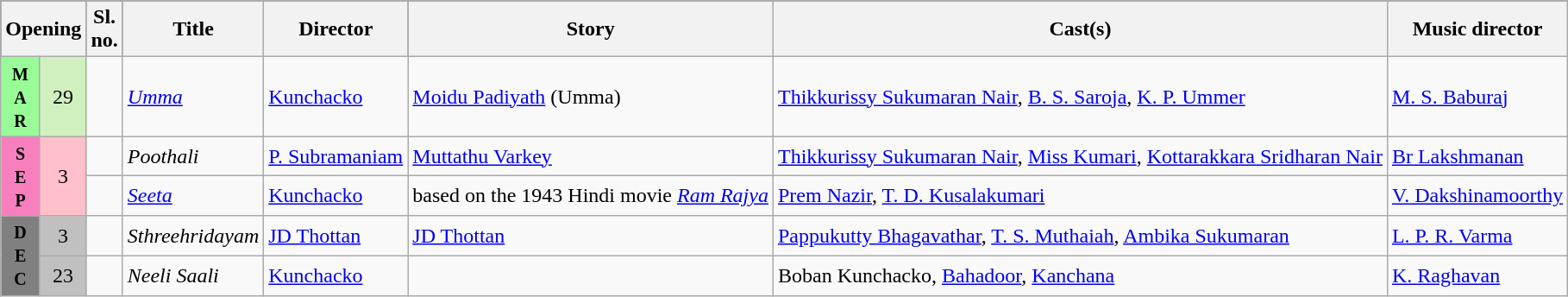<table class="wikitable">
<tr style="background:#000;">
<th colspan='2'>Opening</th>
<th>Sl.<br>no.</th>
<th>Title</th>
<th>Director</th>
<th>Story</th>
<th>Cast(s)</th>
<th>Music director</th>
</tr>
<tr>
<td rowspan="1" style="text-align:center; background:#98fb98; textcolor:#000;"><small><strong>M<br>A<br>R</strong></small></td>
<td rowspan="1"  style="text-align:center; background:#D0F0C0; textcolor:#000;">29</td>
<td valign="center"></td>
<td><em><a href='#'>Umma</a></em></td>
<td><a href='#'>Kunchacko</a></td>
<td><a href='#'>Moidu Padiyath</a> (Umma)</td>
<td><a href='#'>Thikkurissy Sukumaran Nair</a>, <a href='#'>B. S. Saroja</a>, <a href='#'>K. P. Ummer</a></td>
<td><a href='#'>M. S. Baburaj</a></td>
</tr>
<tr>
<td rowspan="2" style="text-align:center; background:#F77FBE; textcolor:#000;"><small><strong>S<br>E<br>P</strong></small></td>
<td rowspan="2"  style="text-align:center; background:#FFC0CB; textcolor:#000;">3</td>
<td valign="center"></td>
<td><em>Poothali</em></td>
<td><a href='#'>P. Subramaniam</a></td>
<td><a href='#'>Muttathu Varkey</a></td>
<td><a href='#'>Thikkurissy Sukumaran Nair</a>, <a href='#'>Miss Kumari</a>, <a href='#'>Kottarakkara Sridharan Nair</a></td>
<td><a href='#'>Br Lakshmanan</a></td>
</tr>
<tr>
<td valign="center"></td>
<td><em><a href='#'>Seeta</a></em></td>
<td><a href='#'>Kunchacko</a></td>
<td>based on the 1943 Hindi movie <em><a href='#'>Ram Rajya</a></em></td>
<td><a href='#'>Prem Nazir</a>, <a href='#'>T. D. Kusalakumari</a></td>
<td><a href='#'>V. Dakshinamoorthy</a></td>
</tr>
<tr>
<td rowspan="2" style="text-align:center; background:#808080; textcolor:#000;"><small><strong>D<br>E<br>C</strong></small></td>
<td rowspan="1"  style="text-align:center; background:#C0C0C0; textcolor:#000;">3</td>
<td valign="center"></td>
<td><em>Sthreehridayam</em></td>
<td><a href='#'>JD Thottan</a></td>
<td><a href='#'>JD Thottan</a></td>
<td><a href='#'>Pappukutty Bhagavathar</a>, <a href='#'>T. S. Muthaiah</a>, <a href='#'>Ambika Sukumaran</a></td>
<td><a href='#'>L. P. R. Varma</a></td>
</tr>
<tr>
<td rowspan="1"  style="text-align:center; background:#C0C0C0; textcolor:#000;">23</td>
<td valign="center"></td>
<td><em>Neeli Saali</em></td>
<td><a href='#'>Kunchacko</a></td>
<td></td>
<td>Boban Kunchacko, <a href='#'>Bahadoor</a>, <a href='#'>Kanchana</a></td>
<td><a href='#'>K. Raghavan</a></td>
</tr>
</table>
